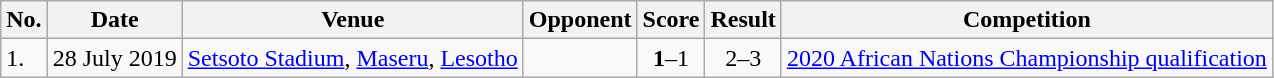<table class="wikitable" style="font-size:100%;">
<tr>
<th>No.</th>
<th>Date</th>
<th>Venue</th>
<th>Opponent</th>
<th>Score</th>
<th>Result</th>
<th>Competition</th>
</tr>
<tr>
<td>1.</td>
<td>28 July 2019</td>
<td><a href='#'>Setsoto Stadium</a>, <a href='#'>Maseru</a>, <a href='#'>Lesotho</a></td>
<td></td>
<td align=center><strong>1</strong>–1</td>
<td align=center>2–3</td>
<td><a href='#'>2020 African Nations Championship qualification</a></td>
</tr>
</table>
